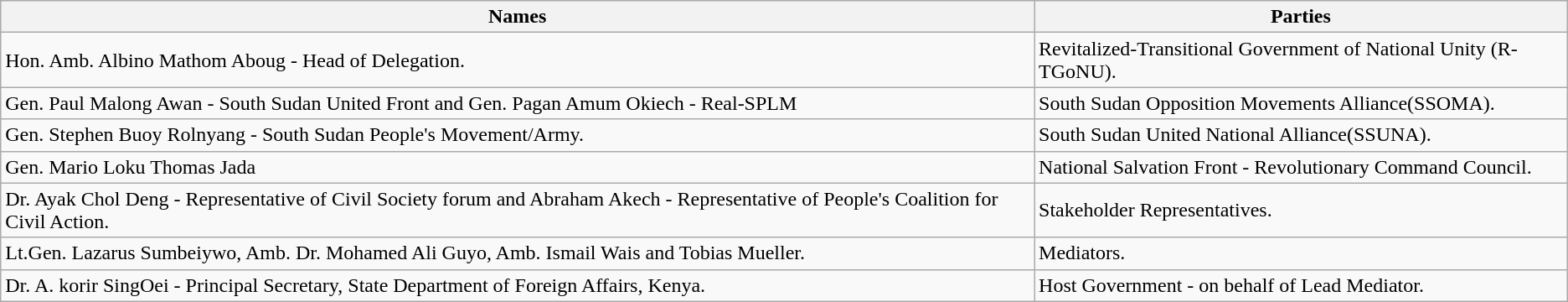<table class="wikitable">
<tr>
<th>Names</th>
<th>Parties</th>
</tr>
<tr>
<td>Hon. Amb. Albino Mathom Aboug - Head of Delegation.</td>
<td>Revitalized-Transitional Government of National Unity (R-TGoNU).</td>
</tr>
<tr>
<td>Gen. Paul Malong Awan - South Sudan United Front and Gen. Pagan Amum Okiech - Real-SPLM</td>
<td>South Sudan Opposition Movements Alliance(SSOMA).</td>
</tr>
<tr>
<td>Gen. Stephen Buoy Rolnyang - South Sudan People's Movement/Army.</td>
<td>South Sudan United National Alliance(SSUNA).</td>
</tr>
<tr>
<td>Gen. Mario Loku Thomas Jada</td>
<td>National Salvation Front - Revolutionary Command Council.</td>
</tr>
<tr>
<td>Dr. Ayak Chol Deng - Representative of Civil Society forum and Abraham Akech - Representative of People's Coalition for Civil Action.</td>
<td>Stakeholder Representatives.</td>
</tr>
<tr>
<td>Lt.Gen. Lazarus Sumbeiywo, Amb. Dr. Mohamed Ali Guyo, Amb. Ismail Wais and Tobias Mueller.</td>
<td>Mediators.</td>
</tr>
<tr>
<td>Dr. A. korir SingOei - Principal Secretary, State Department of Foreign Affairs, Kenya.</td>
<td>Host Government - on behalf of Lead Mediator.</td>
</tr>
</table>
